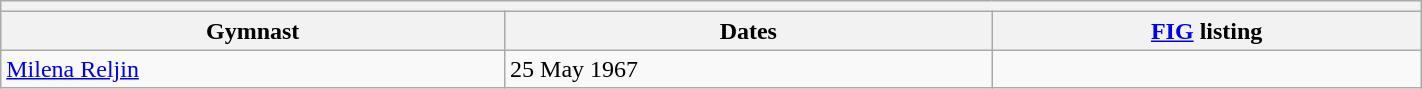<table class="wikitable mw-collapsible mw-collapsed" width="75%">
<tr>
<th colspan="3"></th>
</tr>
<tr>
<th>Gymnast</th>
<th>Dates</th>
<th><a href='#'>FIG</a> listing</th>
</tr>
<tr>
<td><a href='#'>Milena Reljin</a></td>
<td>25 May 1967</td>
<td></td>
</tr>
</table>
